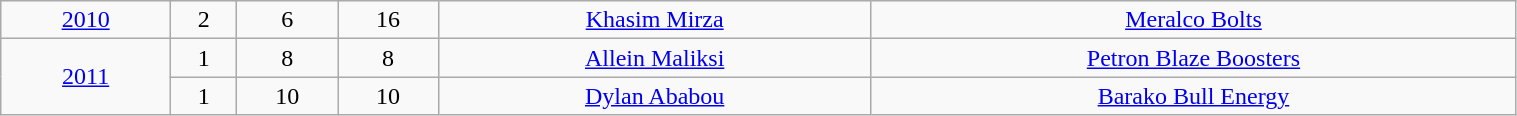<table class=wikitable width=80%>
<tr align=center>
<td><a href='#'>2010</a></td>
<td>2</td>
<td>6</td>
<td>16</td>
<td><a href='#'>Khasim Mirza</a></td>
<td><a href='#'>Meralco Bolts</a></td>
</tr>
<tr align=center>
<td rowspan=2><a href='#'>2011</a></td>
<td>1</td>
<td>8</td>
<td>8</td>
<td><a href='#'>Allein Maliksi</a></td>
<td><a href='#'>Petron Blaze Boosters</a></td>
</tr>
<tr align=center>
<td>1</td>
<td>10</td>
<td>10</td>
<td><a href='#'>Dylan Ababou</a></td>
<td><a href='#'>Barako Bull Energy</a></td>
</tr>
</table>
